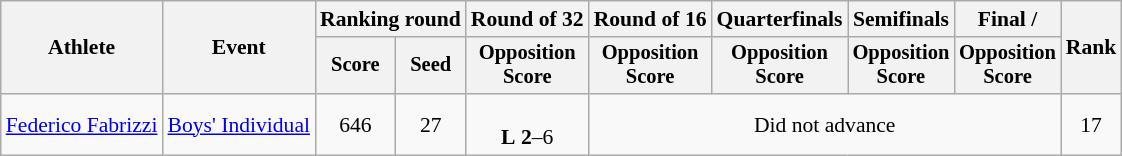<table class="wikitable" style="font-size:90%;">
<tr>
<th rowspan="2">Athlete</th>
<th rowspan="2">Event</th>
<th colspan="2">Ranking round</th>
<th>Round of 32</th>
<th>Round of 16</th>
<th>Quarterfinals</th>
<th>Semifinals</th>
<th>Final / </th>
<th rowspan=2>Rank</th>
</tr>
<tr style="font-size:95%">
<th>Score</th>
<th>Seed</th>
<th>Opposition<br>Score</th>
<th>Opposition<br>Score</th>
<th>Opposition<br>Score</th>
<th>Opposition<br>Score</th>
<th>Opposition<br>Score</th>
</tr>
<tr align=center>
<td align=left><a href='#'>Federico Fabrizzi</a></td>
<td><a href='#'>Boys' Individual</a></td>
<td>646</td>
<td>27</td>
<td><br><strong>L</strong> <strong>2</strong>–6</td>
<td colspan=4>Did not advance</td>
<td>17</td>
</tr>
</table>
